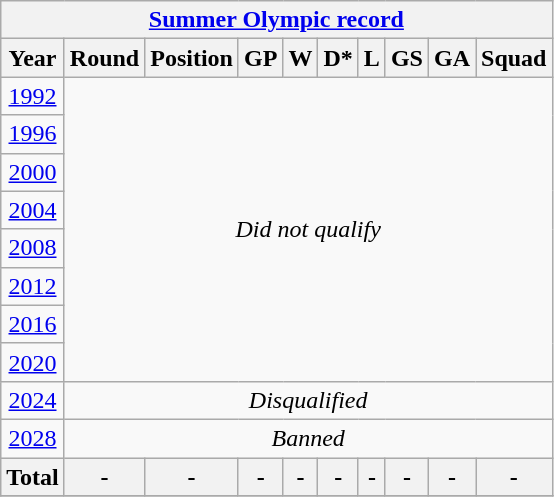<table class="wikitable" style="text-align: center;">
<tr>
<th colspan=10><a href='#'>Summer Olympic record</a></th>
</tr>
<tr>
<th>Year</th>
<th>Round</th>
<th>Position</th>
<th>GP</th>
<th>W</th>
<th>D*</th>
<th>L</th>
<th>GS</th>
<th>GA</th>
<th>Squad</th>
</tr>
<tr>
<td> <a href='#'>1992</a></td>
<td colspan="10" rowspan="8"><em>Did not qualify</em></td>
</tr>
<tr>
<td> <a href='#'>1996</a></td>
</tr>
<tr>
<td> <a href='#'>2000</a></td>
</tr>
<tr>
<td> <a href='#'>2004</a></td>
</tr>
<tr>
<td> <a href='#'>2008</a></td>
</tr>
<tr>
<td> <a href='#'>2012</a></td>
</tr>
<tr>
<td> <a href='#'>2016</a></td>
</tr>
<tr>
<td> <a href='#'>2020</a></td>
</tr>
<tr>
<td> <a href='#'>2024</a></td>
<td colspan="10"><em>Disqualified</em></td>
</tr>
<tr>
<td> <a href='#'>2028</a></td>
<td colspan="10"><em>Banned</em></td>
</tr>
<tr>
<th><strong>Total</strong></th>
<th>-</th>
<th>-</th>
<th>-</th>
<th>-</th>
<th>-</th>
<th>-</th>
<th>-</th>
<th>-</th>
<th>-</th>
</tr>
<tr>
</tr>
</table>
